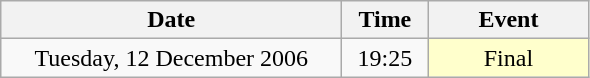<table class = "wikitable" style="text-align:center;">
<tr>
<th width=220>Date</th>
<th width=50>Time</th>
<th width=100>Event</th>
</tr>
<tr>
<td>Tuesday, 12 December 2006</td>
<td>19:25</td>
<td bgcolor=ffffcc>Final</td>
</tr>
</table>
